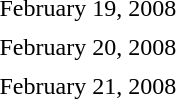<table>
<tr>
<th width=200></th>
<th width=100></th>
<th width=200></th>
</tr>
<tr>
<td colspan=3>February 19, 2008</td>
</tr>
<tr>
<td align=right></td>
<td align=center></td>
<td></td>
</tr>
<tr>
<td colspan=3>February 20, 2008</td>
</tr>
<tr>
<td align=right></td>
<td align=center></td>
<td></td>
</tr>
<tr>
<td colspan=3>February 21, 2008</td>
</tr>
<tr>
<td align=right></td>
<td align=center></td>
<td></td>
</tr>
</table>
